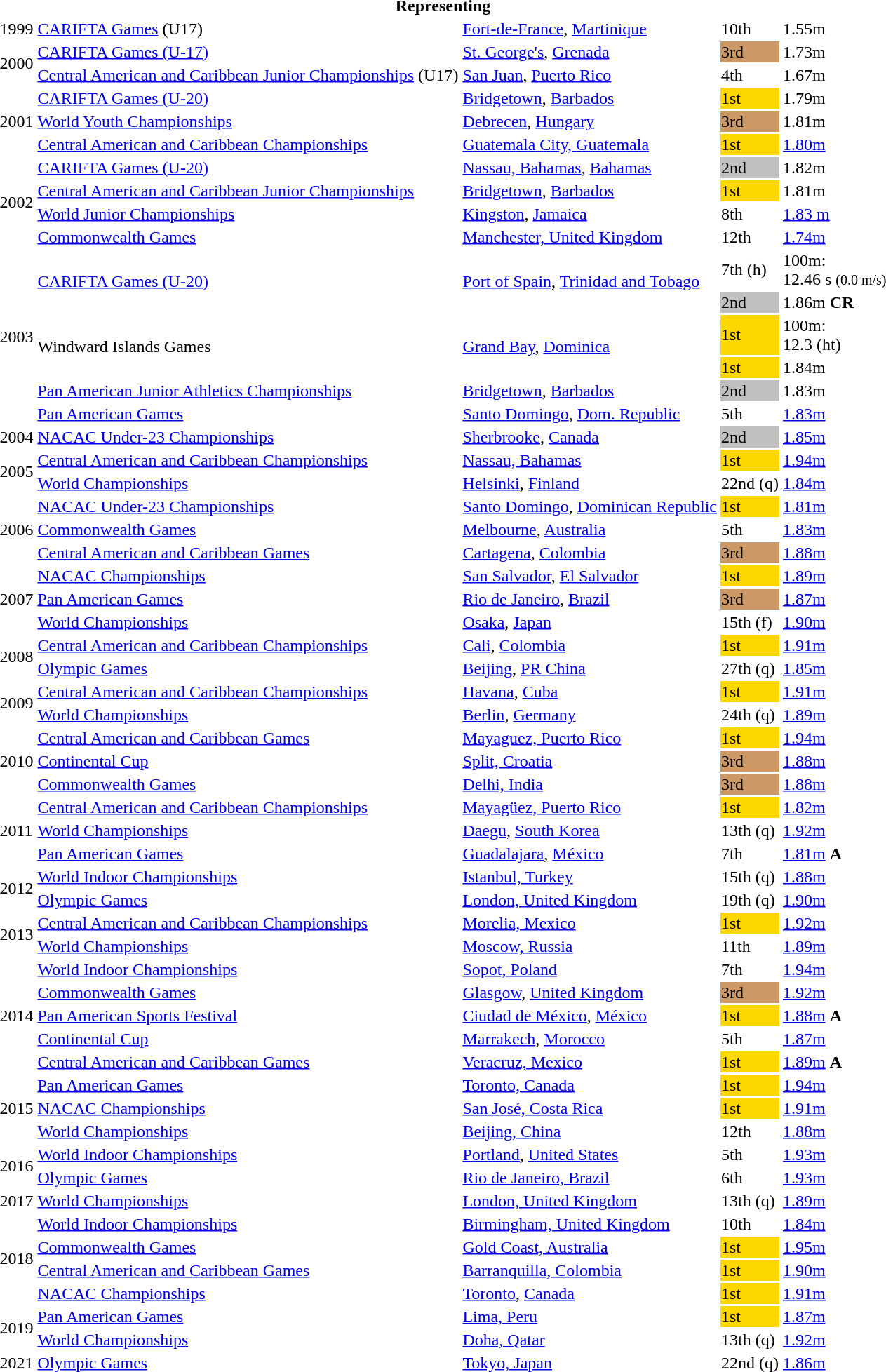<table>
<tr>
<th colspan="5">Representing </th>
</tr>
<tr>
<td>1999</td>
<td><a href='#'>CARIFTA Games</a> (U17)</td>
<td><a href='#'>Fort-de-France</a>, <a href='#'>Martinique</a></td>
<td>10th</td>
<td>1.55m</td>
</tr>
<tr>
<td rowspan=2>2000</td>
<td><a href='#'>CARIFTA Games (U-17)</a></td>
<td><a href='#'>St. George's</a>, <a href='#'>Grenada</a></td>
<td bgcolor="cc9966">3rd</td>
<td>1.73m</td>
</tr>
<tr>
<td><a href='#'>Central American and Caribbean Junior Championships</a> (U17)</td>
<td><a href='#'>San Juan</a>, <a href='#'>Puerto Rico</a></td>
<td>4th</td>
<td>1.67m</td>
</tr>
<tr>
<td rowspan=3>2001</td>
<td><a href='#'>CARIFTA Games (U-20)</a></td>
<td><a href='#'>Bridgetown</a>, <a href='#'>Barbados</a></td>
<td bgcolor="gold">1st</td>
<td>1.79m</td>
</tr>
<tr>
<td><a href='#'>World Youth Championships</a></td>
<td><a href='#'>Debrecen</a>, <a href='#'>Hungary</a></td>
<td bgcolor="cc9966">3rd</td>
<td>1.81m</td>
</tr>
<tr>
<td><a href='#'>Central American and Caribbean Championships</a></td>
<td><a href='#'>Guatemala City, Guatemala</a></td>
<td bgcolor="gold">1st</td>
<td><a href='#'>1.80m</a></td>
</tr>
<tr>
<td rowspan=4>2002</td>
<td><a href='#'>CARIFTA Games (U-20)</a></td>
<td><a href='#'>Nassau, Bahamas</a>, <a href='#'>Bahamas</a></td>
<td bgcolor="silver">2nd</td>
<td>1.82m</td>
</tr>
<tr>
<td><a href='#'>Central American and Caribbean Junior Championships</a></td>
<td><a href='#'>Bridgetown</a>, <a href='#'>Barbados</a></td>
<td bgcolor="gold">1st</td>
<td>1.81m</td>
</tr>
<tr>
<td><a href='#'>World Junior Championships</a></td>
<td><a href='#'>Kingston</a>, <a href='#'>Jamaica</a></td>
<td>8th</td>
<td><a href='#'>1.83 m</a></td>
</tr>
<tr>
<td><a href='#'>Commonwealth Games</a></td>
<td><a href='#'>Manchester, United Kingdom</a></td>
<td>12th</td>
<td><a href='#'>1.74m</a></td>
</tr>
<tr>
<td rowspan=6>2003</td>
<td rowspan=2><a href='#'>CARIFTA Games (U-20)</a></td>
<td rowspan=2><a href='#'>Port of Spain</a>, <a href='#'>Trinidad and Tobago</a></td>
<td>7th (h)</td>
<td>100m:<br>12.46 s <small>(0.0 m/s)</small></td>
</tr>
<tr>
<td bgcolor="silver">2nd</td>
<td>1.86m <strong>CR</strong></td>
</tr>
<tr>
<td rowspan=2>Windward Islands Games</td>
<td rowspan=2><a href='#'>Grand Bay</a>, <a href='#'>Dominica</a></td>
<td bgcolor=gold>1st</td>
<td>100m:<br>12.3 (ht)</td>
</tr>
<tr>
<td bgcolor=gold>1st</td>
<td>1.84m</td>
</tr>
<tr>
<td><a href='#'>Pan American Junior Athletics Championships</a></td>
<td><a href='#'>Bridgetown</a>, <a href='#'>Barbados</a></td>
<td bgcolor="silver">2nd</td>
<td>1.83m</td>
</tr>
<tr>
<td><a href='#'>Pan American Games</a></td>
<td><a href='#'>Santo Domingo</a>, <a href='#'>Dom. Republic</a></td>
<td>5th</td>
<td><a href='#'>1.83m</a></td>
</tr>
<tr>
<td>2004</td>
<td><a href='#'>NACAC Under-23 Championships</a></td>
<td><a href='#'>Sherbrooke</a>, <a href='#'>Canada</a></td>
<td bgcolor="silver">2nd</td>
<td><a href='#'>1.85m</a></td>
</tr>
<tr>
<td rowspan=2>2005</td>
<td><a href='#'>Central American and Caribbean Championships</a></td>
<td><a href='#'>Nassau, Bahamas</a></td>
<td bgcolor="gold">1st</td>
<td><a href='#'>1.94m</a></td>
</tr>
<tr>
<td><a href='#'>World Championships</a></td>
<td><a href='#'>Helsinki</a>, <a href='#'>Finland</a></td>
<td>22nd (q)</td>
<td><a href='#'>1.84m</a></td>
</tr>
<tr>
<td rowspan=3>2006</td>
<td><a href='#'>NACAC Under-23 Championships</a></td>
<td><a href='#'>Santo Domingo</a>, <a href='#'>Dominican Republic</a></td>
<td bgcolor="gold">1st</td>
<td><a href='#'>1.81m</a></td>
</tr>
<tr>
<td><a href='#'>Commonwealth Games</a></td>
<td><a href='#'>Melbourne</a>, <a href='#'>Australia</a></td>
<td>5th</td>
<td><a href='#'>1.83m</a></td>
</tr>
<tr>
<td><a href='#'>Central American and Caribbean Games</a></td>
<td><a href='#'>Cartagena</a>, <a href='#'>Colombia</a></td>
<td bgcolor="cc9966">3rd</td>
<td><a href='#'>1.88m</a></td>
</tr>
<tr>
<td rowspan=3>2007</td>
<td><a href='#'>NACAC Championships</a></td>
<td><a href='#'>San Salvador</a>, <a href='#'>El Salvador</a></td>
<td bgcolor="gold">1st</td>
<td><a href='#'>1.89m</a></td>
</tr>
<tr>
<td><a href='#'>Pan American Games</a></td>
<td><a href='#'>Rio de Janeiro</a>, <a href='#'>Brazil</a></td>
<td bgcolor="cc9966">3rd</td>
<td><a href='#'>1.87m</a></td>
</tr>
<tr>
<td><a href='#'>World Championships</a></td>
<td><a href='#'>Osaka</a>, <a href='#'>Japan</a></td>
<td>15th (f)</td>
<td><a href='#'>1.90m</a></td>
</tr>
<tr>
<td rowspan=2>2008</td>
<td><a href='#'>Central American and Caribbean Championships</a></td>
<td><a href='#'>Cali</a>, <a href='#'>Colombia</a></td>
<td bgcolor="gold">1st</td>
<td><a href='#'>1.91m</a></td>
</tr>
<tr>
<td><a href='#'>Olympic Games</a></td>
<td><a href='#'>Beijing</a>, <a href='#'>PR China</a></td>
<td>27th (q)</td>
<td><a href='#'>1.85m</a></td>
</tr>
<tr>
<td rowspan=2>2009</td>
<td><a href='#'>Central American and Caribbean Championships</a></td>
<td><a href='#'>Havana</a>, <a href='#'>Cuba</a></td>
<td bgcolor="gold">1st</td>
<td><a href='#'>1.91m</a></td>
</tr>
<tr>
<td><a href='#'>World Championships</a></td>
<td><a href='#'>Berlin</a>, <a href='#'>Germany</a></td>
<td>24th (q)</td>
<td><a href='#'>1.89m</a></td>
</tr>
<tr>
<td rowspan=3>2010</td>
<td><a href='#'>Central American and Caribbean Games</a></td>
<td><a href='#'>Mayaguez, Puerto Rico</a></td>
<td bgcolor="gold">1st</td>
<td><a href='#'>1.94m</a></td>
</tr>
<tr>
<td><a href='#'>Continental Cup</a></td>
<td><a href='#'>Split, Croatia</a></td>
<td bgcolor="cc9966">3rd</td>
<td><a href='#'>1.88m</a></td>
</tr>
<tr>
<td><a href='#'>Commonwealth Games</a></td>
<td><a href='#'>Delhi, India</a></td>
<td bgcolor="cc9966">3rd</td>
<td><a href='#'>1.88m</a></td>
</tr>
<tr>
<td rowspan=3>2011</td>
<td><a href='#'>Central American and Caribbean Championships</a></td>
<td><a href='#'>Mayagüez, Puerto Rico</a></td>
<td bgcolor="gold">1st</td>
<td><a href='#'>1.82m</a></td>
</tr>
<tr>
<td><a href='#'>World Championships</a></td>
<td><a href='#'>Daegu</a>, <a href='#'>South Korea</a></td>
<td>13th (q)</td>
<td><a href='#'>1.92m</a></td>
</tr>
<tr>
<td><a href='#'>Pan American Games</a></td>
<td><a href='#'>Guadalajara</a>, <a href='#'>México</a></td>
<td>7th</td>
<td><a href='#'>1.81m</a> <strong>A</strong></td>
</tr>
<tr>
<td rowspan=2>2012</td>
<td><a href='#'>World Indoor Championships</a></td>
<td><a href='#'>Istanbul, Turkey</a></td>
<td>15th (q)</td>
<td><a href='#'>1.88m</a></td>
</tr>
<tr>
<td><a href='#'>Olympic Games</a></td>
<td><a href='#'>London, United Kingdom</a></td>
<td>19th (q)</td>
<td><a href='#'>1.90m</a></td>
</tr>
<tr>
<td rowspan=2>2013</td>
<td><a href='#'>Central American and Caribbean Championships</a></td>
<td><a href='#'>Morelia, Mexico</a></td>
<td bgcolor="gold">1st</td>
<td><a href='#'>1.92m</a></td>
</tr>
<tr>
<td><a href='#'>World Championships</a></td>
<td><a href='#'>Moscow, Russia</a></td>
<td>11th</td>
<td><a href='#'>1.89m</a></td>
</tr>
<tr>
<td rowspan=5>2014</td>
<td><a href='#'>World Indoor Championships</a></td>
<td><a href='#'>Sopot, Poland</a></td>
<td>7th</td>
<td><a href='#'>1.94m</a></td>
</tr>
<tr>
<td><a href='#'>Commonwealth Games</a></td>
<td><a href='#'>Glasgow</a>, <a href='#'>United Kingdom</a></td>
<td bgcolor="cc9966">3rd</td>
<td><a href='#'>1.92m</a></td>
</tr>
<tr>
<td><a href='#'>Pan American Sports Festival</a></td>
<td><a href='#'>Ciudad de México</a>, <a href='#'>México</a></td>
<td bgcolor=gold>1st</td>
<td><a href='#'>1.88m</a> <strong>A</strong></td>
</tr>
<tr>
<td><a href='#'>Continental Cup</a></td>
<td><a href='#'>Marrakech</a>, <a href='#'>Morocco</a></td>
<td>5th</td>
<td><a href='#'>1.87m</a></td>
</tr>
<tr>
<td><a href='#'>Central American and Caribbean Games</a></td>
<td><a href='#'>Veracruz, Mexico</a></td>
<td bgcolor="gold">1st</td>
<td><a href='#'>1.89m</a> <strong>A</strong></td>
</tr>
<tr>
<td rowspan=3>2015</td>
<td><a href='#'>Pan American Games</a></td>
<td><a href='#'>Toronto, Canada</a></td>
<td bgcolor="gold">1st</td>
<td><a href='#'>1.94m</a></td>
</tr>
<tr>
<td><a href='#'>NACAC Championships</a></td>
<td><a href='#'>San José, Costa Rica</a></td>
<td bgcolor="gold">1st</td>
<td><a href='#'>1.91m</a></td>
</tr>
<tr>
<td><a href='#'>World Championships</a></td>
<td><a href='#'>Beijing, China</a></td>
<td>12th</td>
<td><a href='#'>1.88m</a></td>
</tr>
<tr>
<td rowspan=2>2016</td>
<td><a href='#'>World Indoor Championships</a></td>
<td><a href='#'>Portland</a>, <a href='#'>United States</a></td>
<td>5th</td>
<td><a href='#'>1.93m</a></td>
</tr>
<tr>
<td><a href='#'>Olympic Games</a></td>
<td><a href='#'>Rio de Janeiro, Brazil</a></td>
<td>6th</td>
<td><a href='#'>1.93m</a></td>
</tr>
<tr>
<td>2017</td>
<td><a href='#'>World Championships</a></td>
<td><a href='#'>London, United Kingdom</a></td>
<td>13th (q)</td>
<td><a href='#'>1.89m</a></td>
</tr>
<tr>
<td rowspan=4>2018</td>
<td><a href='#'>World Indoor Championships</a></td>
<td><a href='#'>Birmingham, United Kingdom</a></td>
<td>10th</td>
<td><a href='#'>1.84m</a></td>
</tr>
<tr>
<td><a href='#'>Commonwealth Games</a></td>
<td><a href='#'>Gold Coast, Australia</a></td>
<td bgcolor="gold">1st</td>
<td><a href='#'>1.95m</a></td>
</tr>
<tr>
<td><a href='#'>Central American and Caribbean Games</a></td>
<td><a href='#'>Barranquilla, Colombia</a></td>
<td bgcolor=gold>1st</td>
<td><a href='#'>1.90m</a></td>
</tr>
<tr>
<td><a href='#'>NACAC Championships</a></td>
<td><a href='#'>Toronto</a>, <a href='#'>Canada</a></td>
<td bgcolor="gold">1st</td>
<td><a href='#'>1.91m</a></td>
</tr>
<tr>
<td rowspan=2>2019</td>
<td><a href='#'>Pan American Games</a></td>
<td><a href='#'>Lima, Peru</a></td>
<td bgcolor=gold>1st</td>
<td><a href='#'>1.87m</a></td>
</tr>
<tr>
<td><a href='#'>World Championships</a></td>
<td><a href='#'>Doha, Qatar</a></td>
<td>13th (q)</td>
<td><a href='#'>1.92m</a></td>
</tr>
<tr>
<td rowspan=1>2021</td>
<td><a href='#'>Olympic Games</a></td>
<td><a href='#'>Tokyo, Japan</a></td>
<td>22nd (q)</td>
<td><a href='#'>1.86m</a></td>
</tr>
</table>
